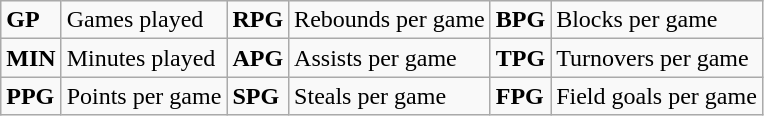<table class="wikitable">
<tr>
<td><strong>GP</strong></td>
<td>Games played</td>
<td><strong>RPG</strong></td>
<td>Rebounds per game</td>
<td><strong>BPG</strong></td>
<td>Blocks per game</td>
</tr>
<tr>
<td><strong>MIN</strong></td>
<td>Minutes played</td>
<td><strong>APG</strong></td>
<td>Assists per game</td>
<td><strong>TPG</strong></td>
<td>Turnovers per game</td>
</tr>
<tr>
<td><strong>PPG</strong></td>
<td>Points per game</td>
<td><strong>SPG</strong></td>
<td>Steals per game</td>
<td><strong>FPG</strong></td>
<td>Field goals per game</td>
</tr>
</table>
